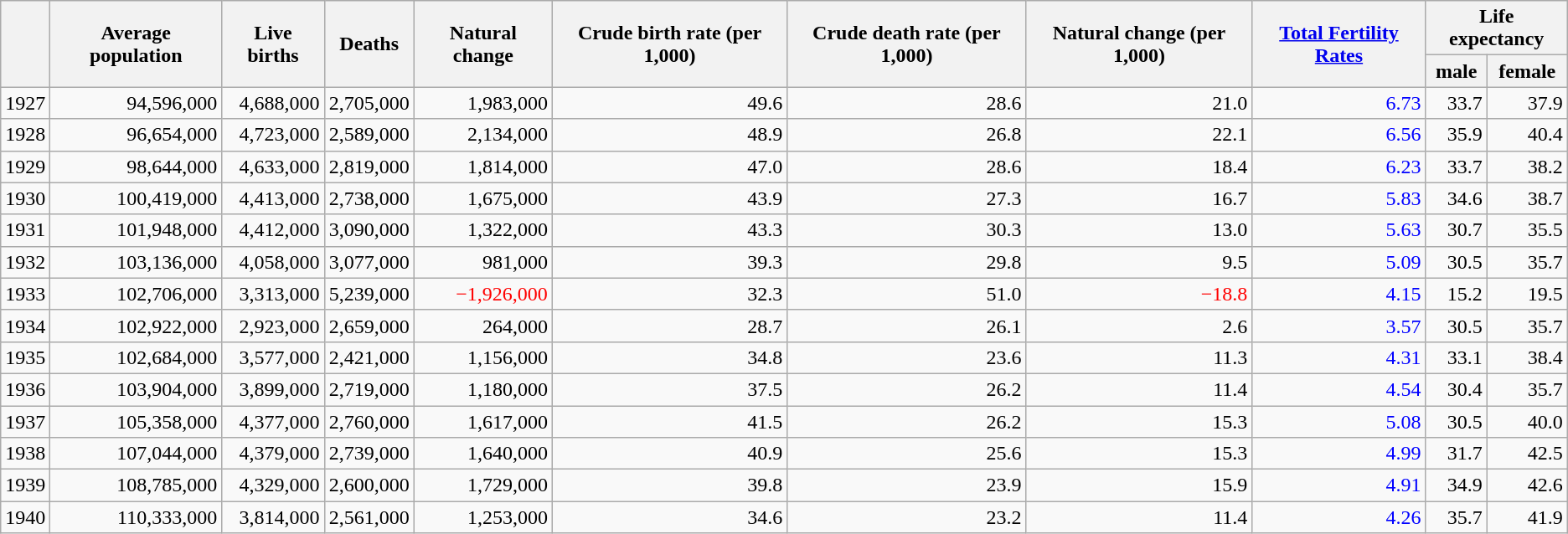<table class="wikitable sortable" style="text-align:right;">
<tr>
<th rowspan=2></th>
<th rowspan=2>Average population</th>
<th rowspan=2>Live births</th>
<th rowspan=2>Deaths</th>
<th rowspan=2>Natural change</th>
<th rowspan=2>Crude birth rate (per 1,000)</th>
<th rowspan=2>Crude death rate (per 1,000)</th>
<th rowspan=2>Natural change (per 1,000)</th>
<th rowspan=2><a href='#'>Total Fertility Rates</a></th>
<th colspan=3>Life expectancy</th>
</tr>
<tr>
<th>male</th>
<th>female</th>
</tr>
<tr>
<td>1927</td>
<td>94,596,000</td>
<td>4,688,000</td>
<td>2,705,000</td>
<td>1,983,000</td>
<td>49.6</td>
<td>28.6</td>
<td>21.0</td>
<td style="color:blue;">6.73</td>
<td>33.7</td>
<td>37.9</td>
</tr>
<tr>
<td>1928</td>
<td>96,654,000</td>
<td>4,723,000</td>
<td>2,589,000</td>
<td>2,134,000</td>
<td>48.9</td>
<td>26.8</td>
<td>22.1</td>
<td style="color:blue;">6.56</td>
<td>35.9</td>
<td>40.4</td>
</tr>
<tr>
<td>1929</td>
<td>98,644,000</td>
<td>4,633,000</td>
<td>2,819,000</td>
<td>1,814,000</td>
<td>47.0</td>
<td>28.6</td>
<td>18.4</td>
<td style="color:blue;">6.23</td>
<td>33.7</td>
<td>38.2</td>
</tr>
<tr>
<td>1930</td>
<td>100,419,000</td>
<td>4,413,000</td>
<td>2,738,000</td>
<td>1,675,000</td>
<td>43.9</td>
<td>27.3</td>
<td>16.7</td>
<td style="color:blue;">5.83</td>
<td>34.6</td>
<td>38.7</td>
</tr>
<tr>
<td>1931</td>
<td>101,948,000</td>
<td>4,412,000</td>
<td>3,090,000</td>
<td>1,322,000</td>
<td>43.3</td>
<td>30.3</td>
<td>13.0</td>
<td style="color:blue;">5.63</td>
<td>30.7</td>
<td>35.5</td>
</tr>
<tr>
<td>1932</td>
<td>103,136,000</td>
<td>4,058,000</td>
<td>3,077,000</td>
<td>981,000</td>
<td>39.3</td>
<td>29.8</td>
<td>9.5</td>
<td style="color:blue;">5.09</td>
<td>30.5</td>
<td>35.7</td>
</tr>
<tr>
<td>1933</td>
<td>102,706,000</td>
<td>3,313,000</td>
<td>5,239,000</td>
<td style="color:red;">−1,926,000</td>
<td>32.3</td>
<td>51.0</td>
<td style="color:red;">−18.8</td>
<td style="color:blue;">4.15</td>
<td>15.2</td>
<td>19.5</td>
</tr>
<tr>
<td>1934</td>
<td>102,922,000</td>
<td>2,923,000</td>
<td>2,659,000</td>
<td>264,000</td>
<td>28.7</td>
<td>26.1</td>
<td>2.6</td>
<td style="color:blue;">3.57</td>
<td>30.5</td>
<td>35.7</td>
</tr>
<tr>
<td>1935</td>
<td>102,684,000</td>
<td>3,577,000</td>
<td>2,421,000</td>
<td>1,156,000</td>
<td>34.8</td>
<td>23.6</td>
<td>11.3</td>
<td style="color:blue;">4.31</td>
<td>33.1</td>
<td>38.4</td>
</tr>
<tr>
<td>1936</td>
<td>103,904,000</td>
<td>3,899,000</td>
<td>2,719,000</td>
<td>1,180,000</td>
<td>37.5</td>
<td>26.2</td>
<td>11.4</td>
<td style="color:blue;">4.54</td>
<td>30.4</td>
<td>35.7</td>
</tr>
<tr>
<td>1937</td>
<td>105,358,000</td>
<td>4,377,000</td>
<td>2,760,000</td>
<td>1,617,000</td>
<td>41.5</td>
<td>26.2</td>
<td>15.3</td>
<td style="color:blue;">5.08</td>
<td>30.5</td>
<td>40.0</td>
</tr>
<tr>
<td>1938</td>
<td>107,044,000</td>
<td>4,379,000</td>
<td>2,739,000</td>
<td>1,640,000</td>
<td>40.9</td>
<td>25.6</td>
<td>15.3</td>
<td style="color:blue;">4.99</td>
<td>31.7</td>
<td>42.5</td>
</tr>
<tr>
<td>1939</td>
<td>108,785,000</td>
<td>4,329,000</td>
<td>2,600,000</td>
<td>1,729,000</td>
<td>39.8</td>
<td>23.9</td>
<td>15.9</td>
<td style="color:blue;">4.91</td>
<td>34.9</td>
<td>42.6</td>
</tr>
<tr>
<td>1940</td>
<td>110,333,000</td>
<td>3,814,000</td>
<td>2,561,000</td>
<td>1,253,000</td>
<td>34.6</td>
<td>23.2</td>
<td>11.4</td>
<td style="color:blue;">4.26</td>
<td>35.7</td>
<td>41.9</td>
</tr>
</table>
